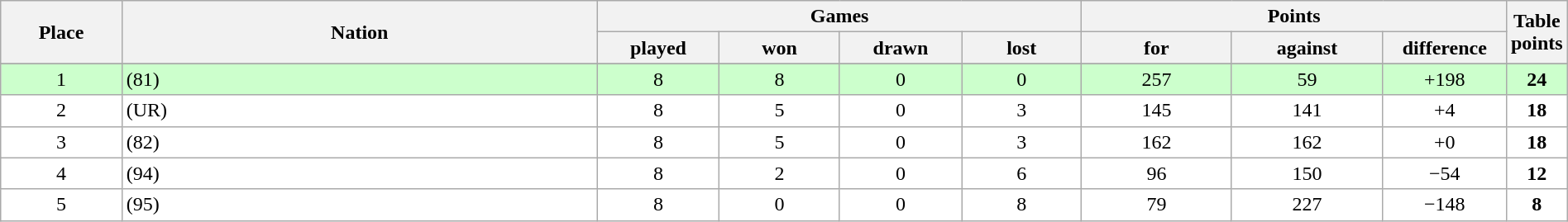<table class="wikitable" width="100%">
<tr>
<th rowspan=2 width="8%">Place</th>
<th rowspan=2 width="32%">Nation</th>
<th colspan=4 width="20%">Games</th>
<th colspan=3 width="30%">Points</th>
<th rowspan=2 width="10%">Table<br>points</th>
</tr>
<tr>
<th width="8%">played</th>
<th width="8%">won</th>
<th width="8%">drawn</th>
<th width="8%">lost</th>
<th width="10%">for</th>
<th width="10%">against</th>
<th width="10%">difference</th>
</tr>
<tr>
</tr>
<tr bgcolor=#ccffcc align=center>
<td>1</td>
<td align=left> (81)</td>
<td>8</td>
<td>8</td>
<td>0</td>
<td>0</td>
<td>257</td>
<td>59</td>
<td>+198</td>
<td><strong>24</strong></td>
</tr>
<tr bgcolor=#ffffff align=center>
<td>2</td>
<td align=left> (UR)</td>
<td>8</td>
<td>5</td>
<td>0</td>
<td>3</td>
<td>145</td>
<td>141</td>
<td>+4</td>
<td><strong>18</strong></td>
</tr>
<tr bgcolor=#ffffff align=center>
<td>3</td>
<td align=left> (82)</td>
<td>8</td>
<td>5</td>
<td>0</td>
<td>3</td>
<td>162</td>
<td>162</td>
<td>+0</td>
<td><strong>18</strong></td>
</tr>
<tr bgcolor=#ffffff align=center>
<td>4</td>
<td align=left> (94)</td>
<td>8</td>
<td>2</td>
<td>0</td>
<td>6</td>
<td>96</td>
<td>150</td>
<td>−54</td>
<td><strong>12</strong></td>
</tr>
<tr bgcolor=#ffffff align=center>
<td>5</td>
<td align=left> (95)</td>
<td>8</td>
<td>0</td>
<td>0</td>
<td>8</td>
<td>79</td>
<td>227</td>
<td>−148</td>
<td><strong>8</strong></td>
</tr>
</table>
